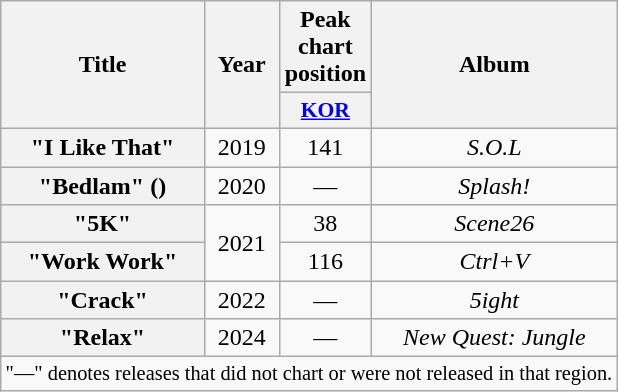<table class="wikitable plainrowheaders" style="text-align:center;">
<tr>
<th scope="col" rowspan="2">Title</th>
<th scope="col" rowspan="2">Year</th>
<th scope="col" colspan="1">Peak chart position</th>
<th scope="col" rowspan="2">Album</th>
</tr>
<tr>
<th scope="col" style="width:3em;font-size:90%;"><a href='#'>KOR</a><br></th>
</tr>
<tr>
<th scope="row">"I Like That"</th>
<td>2019</td>
<td>141</td>
<td><em>S.O.L</em></td>
</tr>
<tr>
<th scope="row">"Bedlam" ()</th>
<td>2020</td>
<td>—</td>
<td><em>Splash!</em></td>
</tr>
<tr>
<th scope="row">"5K"</th>
<td rowspan="2">2021</td>
<td>38</td>
<td><em>Scene26</em></td>
</tr>
<tr>
<th scope="row">"Work Work"</th>
<td>116</td>
<td><em>Ctrl+V</em></td>
</tr>
<tr>
<th scope="row">"Crack"</th>
<td>2022</td>
<td>—</td>
<td><em>5ight</em></td>
</tr>
<tr>
<th scope="row">"Relax"</th>
<td>2024</td>
<td>—</td>
<td><em>New Quest: Jungle</em></td>
</tr>
<tr>
<td colspan="6" style="font-size:85%">"—" denotes releases that did not chart or were not released in that region.</td>
</tr>
</table>
